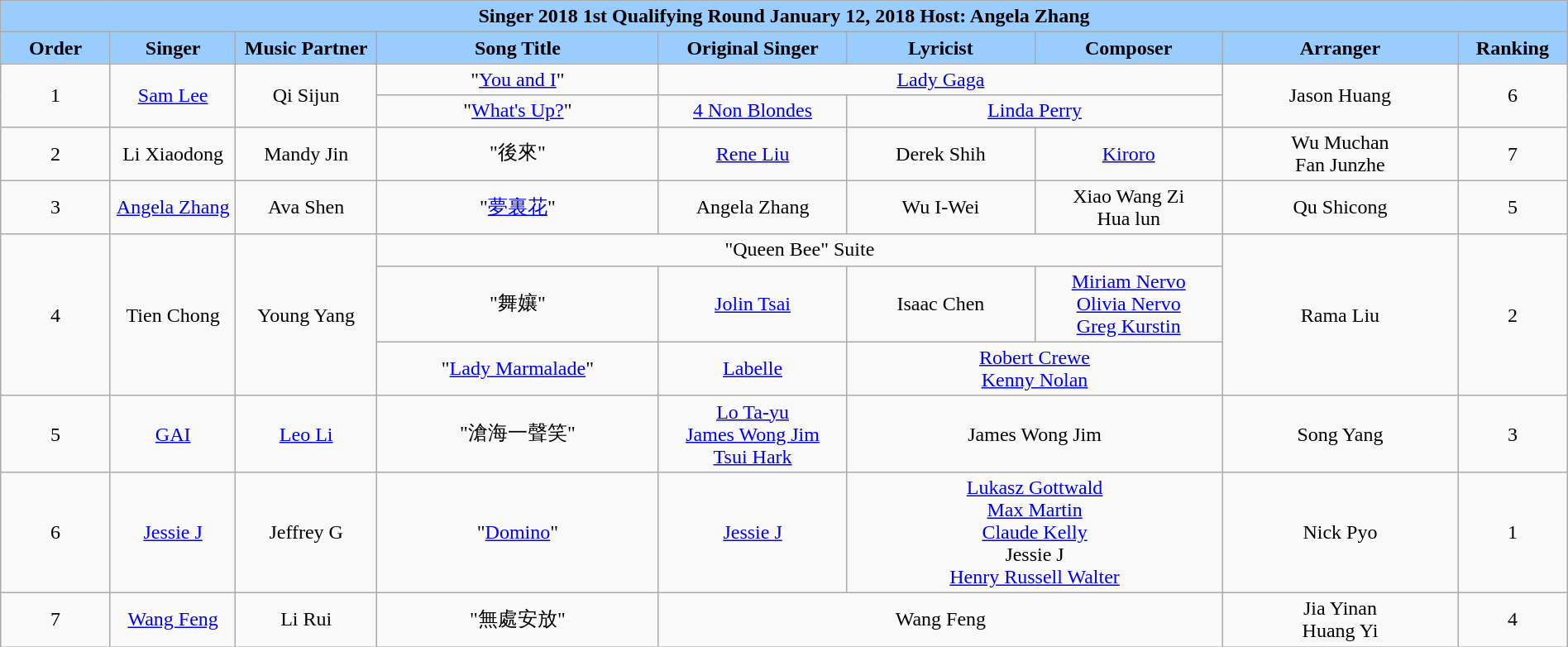<table class="wikitable sortable mw-collapsible" width="100%" style="text-align:center">
<tr align=center style="background:#99CCFF">
<td colspan="9"><div><strong>Singer 2018 1st Qualifying Round January 12, 2018 Host: Angela Zhang</strong></div></td>
</tr>
<tr style="background:#99CCFF">
<td style="width:7%"><strong>Order</strong></td>
<td style="width:8%"><strong>Singer</strong></td>
<td style="width:9%"><strong>Music Partner</strong></td>
<td style="width:18%"><strong>Song Title</strong></td>
<td style="width:12%"><strong>Original Singer</strong></td>
<td style="width:12% "><strong>Lyricist</strong></td>
<td style="width:12%"><strong>Composer</strong></td>
<td style="width:15%"><strong>Arranger</strong></td>
<td style="width:7%"><strong>Ranking</strong></td>
</tr>
<tr>
<td rowspan="2">1</td>
<td rowspan="2"><a href='#'>Sam Lee</a></td>
<td rowspan="2">Qi Sijun</td>
<td>"<a href='#'>You and I</a>"</td>
<td colspan="3"><a href='#'>Lady Gaga</a></td>
<td rowspan="2">Jason Huang</td>
<td rowspan="2">6</td>
</tr>
<tr>
<td>"<a href='#'>What's Up?</a>"</td>
<td><a href='#'>4 Non Blondes</a></td>
<td colspan="2"><a href='#'>Linda Perry</a></td>
</tr>
<tr>
<td>2</td>
<td>Li Xiaodong</td>
<td>Mandy Jin</td>
<td>"後來"</td>
<td><a href='#'>Rene Liu</a></td>
<td>Derek Shih</td>
<td><a href='#'>Kiroro</a></td>
<td>Wu Muchan<br>Fan Junzhe</td>
<td>7</td>
</tr>
<tr>
<td>3</td>
<td><a href='#'>Angela Zhang</a></td>
<td>Ava Shen</td>
<td>"<a href='#'>夢裏花</a>"</td>
<td>Angela Zhang</td>
<td>Wu I-Wei</td>
<td>Xiao Wang Zi<br>Hua lun</td>
<td>Qu Shicong</td>
<td>5</td>
</tr>
<tr>
<td rowspan="3">4</td>
<td rowspan="3">Tien Chong</td>
<td rowspan="3">Young Yang</td>
<td colspan="4">"Queen Bee" Suite</td>
<td rowspan="3">Rama Liu</td>
<td rowspan="3">2</td>
</tr>
<tr>
<td>"舞孃"</td>
<td><a href='#'>Jolin Tsai</a></td>
<td>Isaac Chen</td>
<td><a href='#'>Miriam Nervo<br>Olivia Nervo</a><br><a href='#'>Greg Kurstin</a></td>
</tr>
<tr>
<td>"<a href='#'>Lady Marmalade</a>"</td>
<td><a href='#'>Labelle</a></td>
<td colspan="2"><a href='#'>Robert Crewe</a><br><a href='#'>Kenny Nolan</a></td>
</tr>
<tr>
<td>5</td>
<td><a href='#'>GAI</a></td>
<td><a href='#'>Leo Li</a></td>
<td>"滄海一聲笑"</td>
<td><a href='#'>Lo Ta-yu</a><br><a href='#'>James Wong Jim</a><br><a href='#'>Tsui Hark</a></td>
<td colspan="2">James Wong Jim</td>
<td>Song Yang</td>
<td>3</td>
</tr>
<tr>
<td>6</td>
<td><a href='#'>Jessie J</a></td>
<td>Jeffrey G</td>
<td>"<a href='#'>Domino</a>"</td>
<td><a href='#'>Jessie J</a></td>
<td colspan="2"><a href='#'>Lukasz Gottwald</a><br><a href='#'>Max Martin</a><br><a href='#'>Claude Kelly</a><br>Jessie J<br><a href='#'>Henry Russell Walter</a></td>
<td>Nick Pyo</td>
<td>1</td>
</tr>
<tr>
<td>7</td>
<td><a href='#'>Wang Feng</a></td>
<td>Li Rui</td>
<td>"無處安放"</td>
<td colspan="3">Wang Feng</td>
<td>Jia Yinan<br>Huang Yi</td>
<td>4</td>
</tr>
</table>
